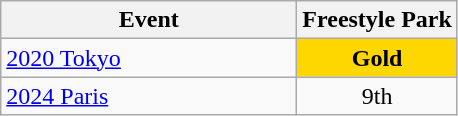<table class="wikitable" style="text-align: center;">
<tr ">
<th style="width:190px;">Event</th>
<th>Freestyle Park</th>
</tr>
<tr>
<td align=left> <a href='#'>2020 Tokyo</a></td>
<td style="background:gold;"><strong>Gold</strong></td>
</tr>
<tr>
<td align=left> <a href='#'>2024 Paris</a></td>
<td>9th</td>
</tr>
</table>
